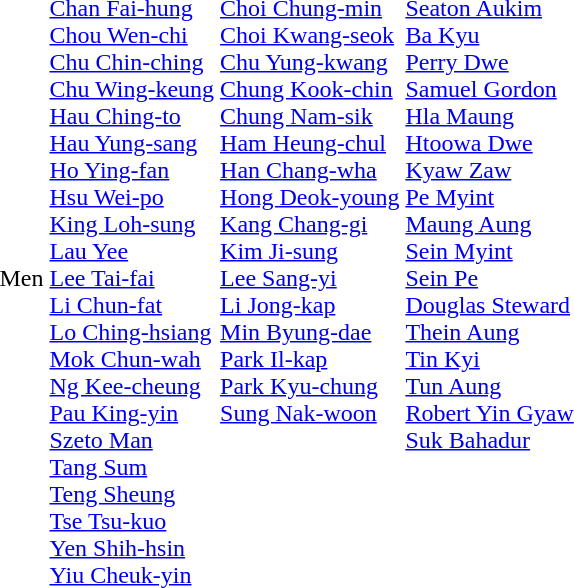<table>
<tr>
<td>Men<br></td>
<td><br><a href='#'>Chan Fai-hung</a><br><a href='#'>Chou Wen-chi</a><br><a href='#'>Chu Chin-ching</a><br><a href='#'>Chu Wing-keung</a><br><a href='#'>Hau Ching-to</a><br><a href='#'>Hau Yung-sang</a><br><a href='#'>Ho Ying-fan</a><br><a href='#'>Hsu Wei-po</a><br><a href='#'>King Loh-sung</a><br><a href='#'>Lau Yee</a><br><a href='#'>Lee Tai-fai</a><br><a href='#'>Li Chun-fat</a><br><a href='#'>Lo Ching-hsiang</a><br><a href='#'>Mok Chun-wah</a><br><a href='#'>Ng Kee-cheung</a><br><a href='#'>Pau King-yin</a><br><a href='#'>Szeto Man</a><br><a href='#'>Tang Sum</a><br><a href='#'>Teng Sheung</a><br><a href='#'>Tse Tsu-kuo</a><br><a href='#'>Yen Shih-hsin</a><br><a href='#'>Yiu Cheuk-yin</a></td>
<td valign=top><br><a href='#'>Choi Chung-min</a><br><a href='#'>Choi Kwang-seok</a><br><a href='#'>Chu Yung-kwang</a><br><a href='#'>Chung Kook-chin</a><br><a href='#'>Chung Nam-sik</a><br><a href='#'>Ham Heung-chul</a><br><a href='#'>Han Chang-wha</a><br><a href='#'>Hong Deok-young</a><br><a href='#'>Kang Chang-gi</a><br><a href='#'>Kim Ji-sung</a><br><a href='#'>Lee Sang-yi</a><br><a href='#'>Li Jong-kap</a><br><a href='#'>Min Byung-dae</a><br><a href='#'>Park Il-kap</a><br><a href='#'>Park Kyu-chung</a><br><a href='#'>Sung Nak-woon</a></td>
<td valign=top><br><a href='#'>Seaton Aukim</a><br><a href='#'>Ba Kyu</a><br><a href='#'>Perry Dwe</a><br><a href='#'>Samuel Gordon</a><br><a href='#'>Hla Maung</a><br><a href='#'>Htoowa Dwe</a><br><a href='#'>Kyaw Zaw</a><br><a href='#'>Pe Myint</a><br><a href='#'>Maung Aung</a><br><a href='#'>Sein Myint</a><br><a href='#'>Sein Pe</a><br><a href='#'>Douglas Steward</a><br><a href='#'>Thein Aung</a><br><a href='#'>Tin Kyi</a><br><a href='#'>Tun Aung</a><br><a href='#'>Robert Yin Gyaw</a><br><a href='#'>Suk Bahadur</a></td>
</tr>
</table>
